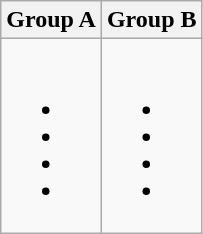<table class="wikitable">
<tr>
<th>Group A</th>
<th>Group B</th>
</tr>
<tr>
<td valign=top><br><ul><li></li><li></li><li></li><li></li></ul></td>
<td valign=top><br><ul><li></li><li></li><li></li><li></li></ul></td>
</tr>
</table>
